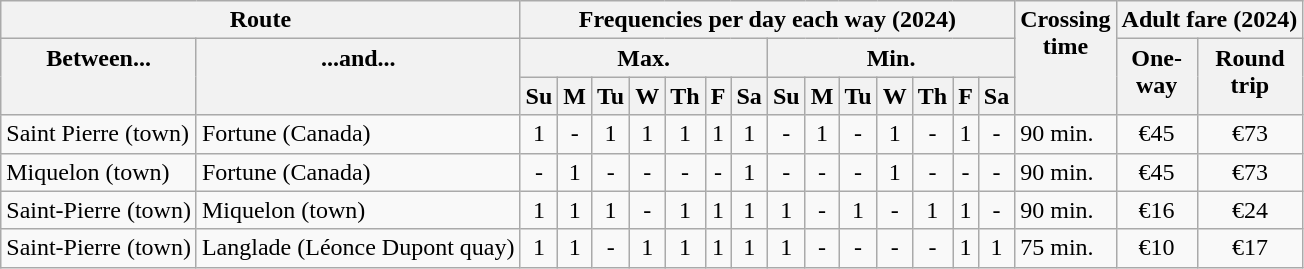<table class=wikitable>
<tr>
<th colspan=2>Route</th>
<th colspan=14>Frequencies per day each way (2024)</th>
<th rowspan=3 style="vertical-align:top;">Crossing<br>time</th>
<th colspan=2>Adult fare (2024)</th>
</tr>
<tr>
<th rowspan=2 style="vertical-align:top;">Between...</th>
<th rowspan=2 style="vertical-align:top;">...and...</th>
<th colspan = 7>Max.</th>
<th colspan = 7>Min.</th>
<th rowspan=2 style="vertical-align:top;">One-<br>way</th>
<th rowspan=2 style="vertical-align:top;">Round<br>trip</th>
</tr>
<tr>
<th>Su</th>
<th>M</th>
<th>Tu</th>
<th>W</th>
<th>Th</th>
<th>F</th>
<th>Sa</th>
<th>Su</th>
<th>M</th>
<th>Tu</th>
<th>W</th>
<th>Th</th>
<th>F</th>
<th>Sa</th>
</tr>
<tr>
<td>Saint Pierre (town)</td>
<td>Fortune (Canada)</td>
<td style="text-align:center;">1</td>
<td style="text-align:center;">-</td>
<td style="text-align:center;">1</td>
<td style="text-align:center;">1</td>
<td style="text-align:center;">1</td>
<td style="text-align:center;">1</td>
<td style="text-align:center;">1</td>
<td style="text-align:center;">-</td>
<td style="text-align:center;">1</td>
<td style="text-align:center;">-</td>
<td style="text-align:center;">1</td>
<td style="text-align:center;">-</td>
<td style="text-align:center;">1</td>
<td style="text-align:center;">-</td>
<td>90 min.</td>
<td style="text-align:center;">€45</td>
<td style="text-align:center;">€73</td>
</tr>
<tr>
<td>Miquelon (town)</td>
<td>Fortune (Canada)</td>
<td style="text-align:center;">-</td>
<td style="text-align:center;">1</td>
<td style="text-align:center;">-</td>
<td style="text-align:center;">-</td>
<td style="text-align:center;">-</td>
<td style="text-align:center;">-</td>
<td style="text-align:center;">1</td>
<td style="text-align:center;">-</td>
<td style="text-align:center;">-</td>
<td style="text-align:center;">-</td>
<td style="text-align:center;">1</td>
<td style="text-align:center;">-</td>
<td style="text-align:center;">-</td>
<td style="text-align:center;">-</td>
<td>90 min.</td>
<td style="text-align:center;">€45</td>
<td style="text-align:center;">€73</td>
</tr>
<tr>
<td>Saint-Pierre (town)</td>
<td>Miquelon (town)</td>
<td style="text-align:center;">1</td>
<td style="text-align:center;">1</td>
<td style="text-align:center;">1</td>
<td style="text-align:center;">-</td>
<td style="text-align:center;">1</td>
<td style="text-align:center;">1</td>
<td style="text-align:center;">1</td>
<td style="text-align:center;">1</td>
<td style="text-align:center;">-</td>
<td style="text-align:center;">1</td>
<td style="text-align:center;">-</td>
<td style="text-align:center;">1</td>
<td style="text-align:center;">1</td>
<td style="text-align:center;">-</td>
<td>90 min.</td>
<td style="text-align:center;">€16</td>
<td style="text-align:center;">€24</td>
</tr>
<tr>
<td>Saint-Pierre (town)</td>
<td>Langlade (Léonce Dupont quay)</td>
<td style="text-align:center;">1</td>
<td style="text-align:center;">1</td>
<td style="text-align:center;">-</td>
<td style="text-align:center;">1</td>
<td style="text-align:center;">1</td>
<td style="text-align:center;">1</td>
<td style="text-align:center;">1</td>
<td style="text-align:center;">1</td>
<td style="text-align:center;">-</td>
<td style="text-align:center;">-</td>
<td style="text-align:center;">-</td>
<td style="text-align:center;">-</td>
<td style="text-align:center;">1</td>
<td style="text-align:center;">1</td>
<td>75 min.</td>
<td style="text-align:center;">€10</td>
<td style="text-align:center;">€17</td>
</tr>
</table>
